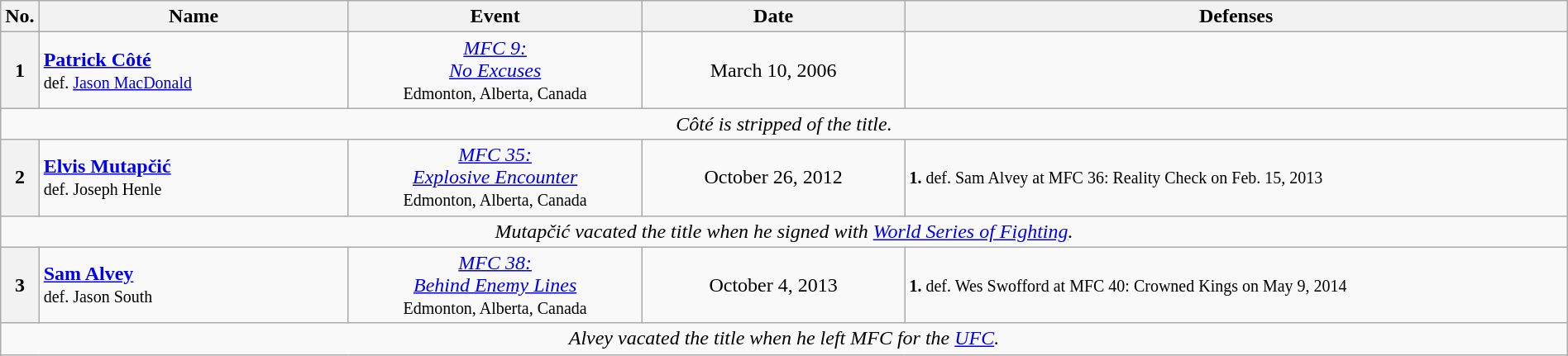<table class="wikitable" style="width:100%;">
<tr>
<th style="width:1%;">No.</th>
<th style="width:20%;">Name</th>
<th style="width:19%;">Event</th>
<th style="width:17%;">Date</th>
<th style="width:44%;">Defenses</th>
</tr>
<tr>
<th>1</th>
<td> <strong><a href='#'>Patrick Côté</a></strong><br><small>def. <a href='#'>Jason MacDonald</a></small></td>
<td align=center><em><a href='#'>MFC 9:</a></em><br><em><a href='#'>No Excuses</a></em><br><small> Edmonton, Alberta, Canada</small></td>
<td align=center>March 10, 2006</td>
<td></td>
</tr>
<tr>
<td style="text-align:center;" colspan="5"><em>Côté is stripped of the title.</em></td>
</tr>
<tr>
<th>2</th>
<td> <strong><a href='#'>Elvis Mutapčić</a></strong><br><small>def. Joseph Henle</small></td>
<td align=center><em><a href='#'>MFC 35:</a></em><br><em><a href='#'>Explosive Encounter</a></em><br><small>Edmonton, Alberta, Canada</small></td>
<td align=center>October 26, 2012</td>
<td><small><strong>1.</strong> def. Sam Alvey at MFC 36: Reality Check on Feb. 15, 2013</small></td>
</tr>
<tr>
<td style="text-align:center;" colspan="5"><em>Mutapčić vacated the title when he signed with <a href='#'>World Series of Fighting</a>.</em></td>
</tr>
<tr>
<th>3</th>
<td> <strong><a href='#'>Sam Alvey</a></strong><br><small>def. Jason South</small></td>
<td align=center><em><a href='#'>MFC 38:</a></em><br><em><a href='#'>Behind Enemy Lines</a></em><br><small>Edmonton, Alberta, Canada</small></td>
<td align=center>October 4, 2013</td>
<td><small><strong>1.</strong> def. Wes Swofford at MFC 40: Crowned Kings on May 9, 2014</small></td>
</tr>
<tr>
<td style="text-align:center;" colspan="5"><em>Alvey vacated the title when he left MFC for the <a href='#'>UFC</a>.</em></td>
</tr>
</table>
